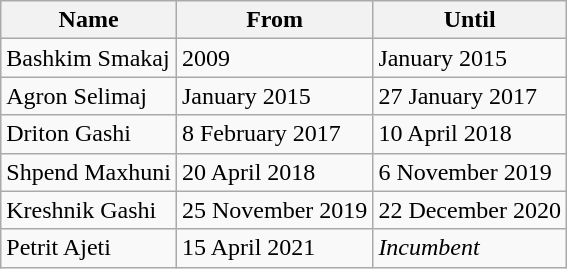<table class="wikitable sortable">
<tr>
<th>Name</th>
<th>From</th>
<th>Until</th>
</tr>
<tr>
<td>Bashkim Smakaj</td>
<td>2009</td>
<td>January 2015</td>
</tr>
<tr>
<td>Agron Selimaj</td>
<td>January 2015</td>
<td>27 January 2017</td>
</tr>
<tr>
<td>Driton Gashi</td>
<td>8 February 2017</td>
<td>10 April 2018</td>
</tr>
<tr>
<td>Shpend Maxhuni</td>
<td>20 April 2018</td>
<td>6 November 2019</td>
</tr>
<tr>
<td>Kreshnik Gashi</td>
<td>25 November 2019</td>
<td>22 December 2020 </td>
</tr>
<tr>
<td>Petrit Ajeti</td>
<td>15 April 2021</td>
<td><em>Incumbent</em></td>
</tr>
</table>
